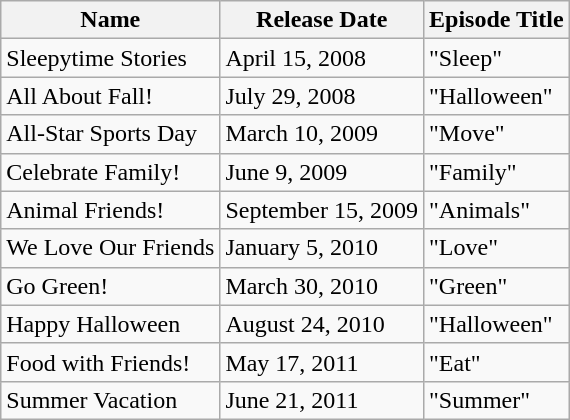<table class="wikitable">
<tr>
<th>Name</th>
<th>Release Date</th>
<th>Episode Title</th>
</tr>
<tr>
<td>Sleepytime Stories</td>
<td>April 15, 2008</td>
<td>"Sleep"</td>
</tr>
<tr>
<td>All About Fall!</td>
<td>July 29, 2008</td>
<td>"Halloween"</td>
</tr>
<tr>
<td>All-Star Sports Day</td>
<td>March 10, 2009</td>
<td>"Move"</td>
</tr>
<tr>
<td>Celebrate Family!</td>
<td>June 9, 2009</td>
<td>"Family"</td>
</tr>
<tr>
<td>Animal Friends!</td>
<td>September 15, 2009</td>
<td>"Animals"</td>
</tr>
<tr>
<td>We Love Our Friends</td>
<td>January 5, 2010</td>
<td>"Love"</td>
</tr>
<tr>
<td>Go Green!</td>
<td>March 30, 2010</td>
<td>"Green"</td>
</tr>
<tr>
<td>Happy Halloween</td>
<td>August 24, 2010</td>
<td>"Halloween"</td>
</tr>
<tr>
<td>Food with Friends!</td>
<td>May 17, 2011</td>
<td>"Eat"</td>
</tr>
<tr>
<td>Summer Vacation</td>
<td>June 21, 2011</td>
<td>"Summer"</td>
</tr>
</table>
